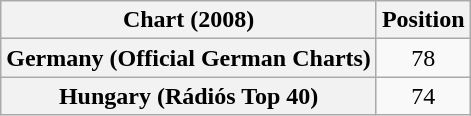<table class="wikitable sortable plainrowheaders" style="text-align:center">
<tr>
<th align="left">Chart (2008)</th>
<th style="text-align:center;">Position</th>
</tr>
<tr>
<th scope="row">Germany (Official German Charts)</th>
<td style="text-align:center;">78</td>
</tr>
<tr>
<th scope="row">Hungary (Rádiós Top 40)</th>
<td style="text-align:center;">74</td>
</tr>
</table>
